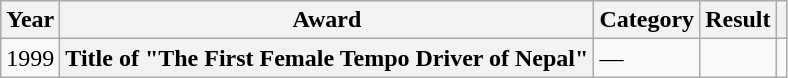<table class="wikitable sortable plainrowheaders">
<tr>
<th scope="col">Year</th>
<th scope="col">Award</th>
<th scope="col">Category</th>
<th scope="col">Result</th>
<th scope="col" class="unsortable"></th>
</tr>
<tr>
<td>1999</td>
<th scope="row">Title of "The First Female Tempo Driver of Nepal"</th>
<td>—</td>
<td></td>
<td style="text-align:center;"></td>
</tr>
</table>
